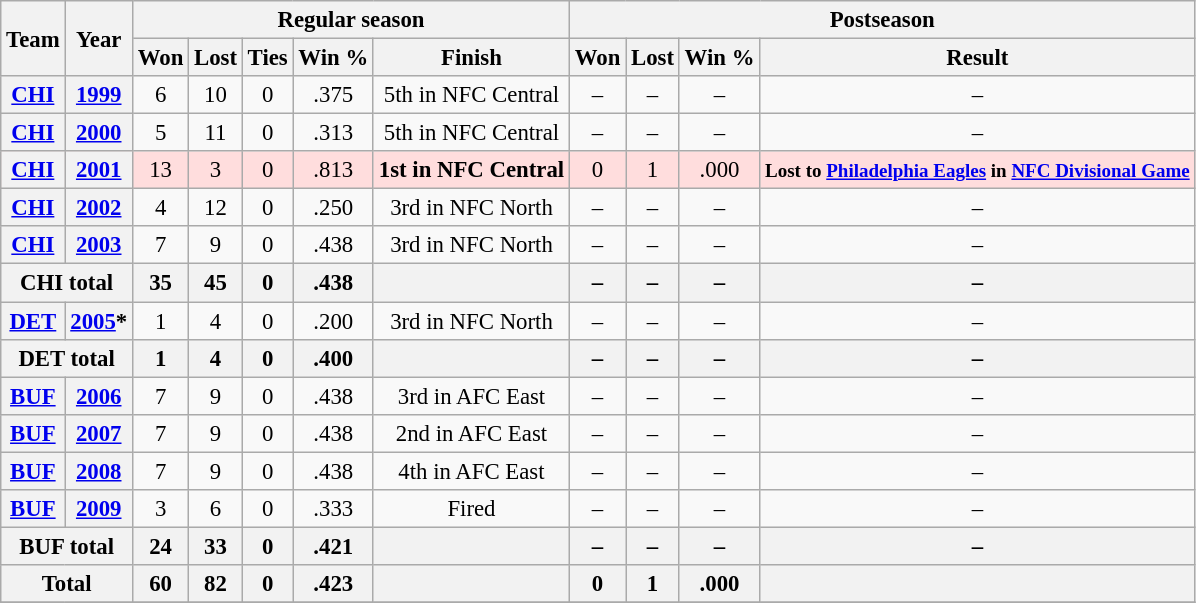<table class="wikitable" style="font-size: 95%; text-align:center;">
<tr>
<th rowspan="2">Team</th>
<th rowspan="2">Year</th>
<th colspan="5">Regular season</th>
<th colspan="4">Postseason</th>
</tr>
<tr>
<th>Won</th>
<th>Lost</th>
<th>Ties</th>
<th>Win %</th>
<th>Finish</th>
<th>Won</th>
<th>Lost</th>
<th>Win %</th>
<th>Result</th>
</tr>
<tr>
<th><a href='#'>CHI</a></th>
<th><a href='#'>1999</a></th>
<td>6</td>
<td>10</td>
<td>0</td>
<td>.375</td>
<td>5th in NFC Central</td>
<td>–</td>
<td>–</td>
<td>–</td>
<td>–</td>
</tr>
<tr>
<th><a href='#'>CHI</a></th>
<th><a href='#'>2000</a></th>
<td>5</td>
<td>11</td>
<td>0</td>
<td>.313</td>
<td>5th in NFC Central</td>
<td>–</td>
<td>–</td>
<td>–</td>
<td>–</td>
</tr>
<tr ! style="background:#fdd;">
<th><a href='#'>CHI</a></th>
<th><a href='#'>2001</a></th>
<td>13</td>
<td>3</td>
<td>0</td>
<td>.813</td>
<td><strong>1st in NFC Central</strong></td>
<td>0</td>
<td>1</td>
<td>.000</td>
<td><small><strong>Lost to <a href='#'>Philadelphia Eagles</a> in <a href='#'>NFC Divisional Game</a></strong></small></td>
</tr>
<tr>
<th><a href='#'>CHI</a></th>
<th><a href='#'>2002</a></th>
<td>4</td>
<td>12</td>
<td>0</td>
<td>.250</td>
<td>3rd in NFC North</td>
<td>–</td>
<td>–</td>
<td>–</td>
<td>–</td>
</tr>
<tr>
<th><a href='#'>CHI</a></th>
<th><a href='#'>2003</a></th>
<td>7</td>
<td>9</td>
<td>0</td>
<td>.438</td>
<td>3rd in NFC North</td>
<td>–</td>
<td>–</td>
<td>–</td>
<td>–</td>
</tr>
<tr>
<th colspan="2">CHI total</th>
<th>35</th>
<th>45</th>
<th>0</th>
<th>.438</th>
<th></th>
<th>–</th>
<th>–</th>
<th>–</th>
<th>–</th>
</tr>
<tr>
<th><a href='#'>DET</a></th>
<th><a href='#'>2005</a>*</th>
<td>1</td>
<td>4</td>
<td>0</td>
<td>.200</td>
<td>3rd in NFC North</td>
<td>–</td>
<td>–</td>
<td>–</td>
<td>–</td>
</tr>
<tr>
<th colspan="2">DET total</th>
<th>1</th>
<th>4</th>
<th>0</th>
<th>.400</th>
<th></th>
<th>–</th>
<th>–</th>
<th>–</th>
<th>–</th>
</tr>
<tr>
<th><a href='#'>BUF</a></th>
<th><a href='#'>2006</a></th>
<td>7</td>
<td>9</td>
<td>0</td>
<td>.438</td>
<td>3rd in AFC East</td>
<td>–</td>
<td>–</td>
<td>–</td>
<td>–</td>
</tr>
<tr>
<th><a href='#'>BUF</a></th>
<th><a href='#'>2007</a></th>
<td>7</td>
<td>9</td>
<td>0</td>
<td>.438</td>
<td>2nd in AFC East</td>
<td>–</td>
<td>–</td>
<td>–</td>
<td>–</td>
</tr>
<tr>
<th><a href='#'>BUF</a></th>
<th><a href='#'>2008</a></th>
<td>7</td>
<td>9</td>
<td>0</td>
<td>.438</td>
<td>4th in AFC East</td>
<td>–</td>
<td>–</td>
<td>–</td>
<td>–</td>
</tr>
<tr>
<th><a href='#'>BUF</a></th>
<th><a href='#'>2009</a></th>
<td>3</td>
<td>6</td>
<td>0</td>
<td>.333</td>
<td>Fired</td>
<td>–</td>
<td>–</td>
<td>–</td>
<td>–</td>
</tr>
<tr>
<th colspan="2">BUF total</th>
<th>24</th>
<th>33</th>
<th>0</th>
<th>.421</th>
<th></th>
<th>–</th>
<th>–</th>
<th>–</th>
<th>–</th>
</tr>
<tr>
<th colspan="2">Total</th>
<th>60</th>
<th>82</th>
<th>0</th>
<th>.423</th>
<th></th>
<th>0</th>
<th>1</th>
<th>.000</th>
<th></th>
</tr>
<tr>
</tr>
</table>
